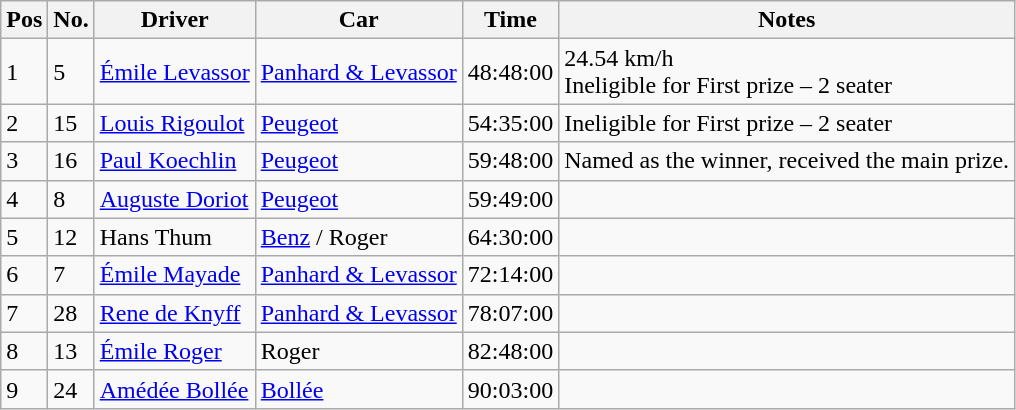<table class="wikitable">
<tr>
<th>Pos</th>
<th>No.</th>
<th>Driver</th>
<th>Car</th>
<th>Time</th>
<th>Notes</th>
</tr>
<tr>
<td>1</td>
<td>5</td>
<td><a href='#'>Émile Levassor</a></td>
<td><a href='#'>Panhard & Levassor</a></td>
<td>48:48:00</td>
<td>24.54 km/h<br>Ineligible for First prize – 2 seater</td>
</tr>
<tr>
<td>2</td>
<td>15</td>
<td><a href='#'>Louis Rigoulot</a></td>
<td><a href='#'>Peugeot</a></td>
<td>54:35:00</td>
<td>Ineligible for First prize – 2 seater</td>
</tr>
<tr>
<td>3</td>
<td>16</td>
<td><a href='#'>Paul Koechlin</a></td>
<td><a href='#'>Peugeot</a></td>
<td>59:48:00</td>
<td>Named as the winner, received the main prize.</td>
</tr>
<tr>
<td>4</td>
<td>8</td>
<td><a href='#'>Auguste Doriot</a></td>
<td><a href='#'>Peugeot</a></td>
<td>59:49:00</td>
<td></td>
</tr>
<tr>
<td>5</td>
<td>12</td>
<td>Hans Thum</td>
<td><a href='#'>Benz</a> / Roger</td>
<td>64:30:00</td>
<td></td>
</tr>
<tr>
<td>6</td>
<td>7</td>
<td><a href='#'>Émile Mayade</a></td>
<td><a href='#'>Panhard & Levassor</a></td>
<td>72:14:00</td>
<td></td>
</tr>
<tr>
<td>7</td>
<td>28</td>
<td><a href='#'>Rene de Knyff</a></td>
<td><a href='#'>Panhard & Levassor</a></td>
<td>78:07:00</td>
<td></td>
</tr>
<tr>
<td>8</td>
<td>13</td>
<td><a href='#'>Émile Roger</a></td>
<td>Roger</td>
<td>82:48:00</td>
<td></td>
</tr>
<tr>
<td>9</td>
<td>24</td>
<td><a href='#'>Amédée Bollée</a></td>
<td><a href='#'>Bollée</a></td>
<td>90:03:00</td>
<td></td>
</tr>
</table>
